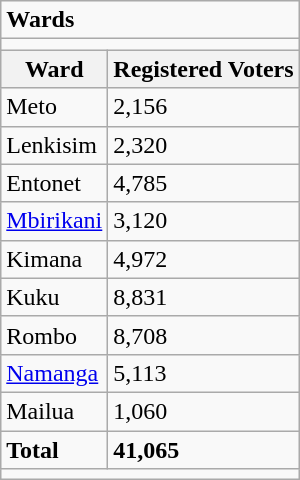<table class="wikitable">
<tr>
<td colspan="2"><strong>Wards</strong></td>
</tr>
<tr>
<td colspan="2"></td>
</tr>
<tr>
<th>Ward</th>
<th>Registered Voters</th>
</tr>
<tr>
<td>Meto</td>
<td>2,156</td>
</tr>
<tr>
<td>Lenkisim</td>
<td>2,320</td>
</tr>
<tr>
<td>Entonet</td>
<td>4,785</td>
</tr>
<tr>
<td><a href='#'>Mbirikani</a></td>
<td>3,120</td>
</tr>
<tr>
<td>Kimana</td>
<td>4,972</td>
</tr>
<tr>
<td>Kuku</td>
<td>8,831</td>
</tr>
<tr>
<td>Rombo</td>
<td>8,708</td>
</tr>
<tr>
<td><a href='#'>Namanga</a></td>
<td>5,113</td>
</tr>
<tr>
<td>Mailua</td>
<td>1,060</td>
</tr>
<tr>
<td><strong>Total</strong></td>
<td><strong>41,065</strong></td>
</tr>
<tr>
<td colspan="2"></td>
</tr>
</table>
